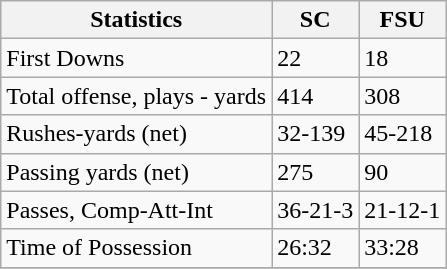<table class="wikitable">
<tr>
<th>Statistics</th>
<th>SC</th>
<th>FSU</th>
</tr>
<tr>
<td>First Downs</td>
<td>22</td>
<td>18</td>
</tr>
<tr>
<td>Total offense, plays - yards</td>
<td>414</td>
<td>308</td>
</tr>
<tr>
<td>Rushes-yards (net)</td>
<td>32-139</td>
<td>45-218</td>
</tr>
<tr>
<td>Passing yards (net)</td>
<td>275</td>
<td>90</td>
</tr>
<tr>
<td>Passes, Comp-Att-Int</td>
<td>36-21-3</td>
<td>21-12-1</td>
</tr>
<tr>
<td>Time of Possession</td>
<td>26:32</td>
<td>33:28</td>
</tr>
<tr>
</tr>
</table>
